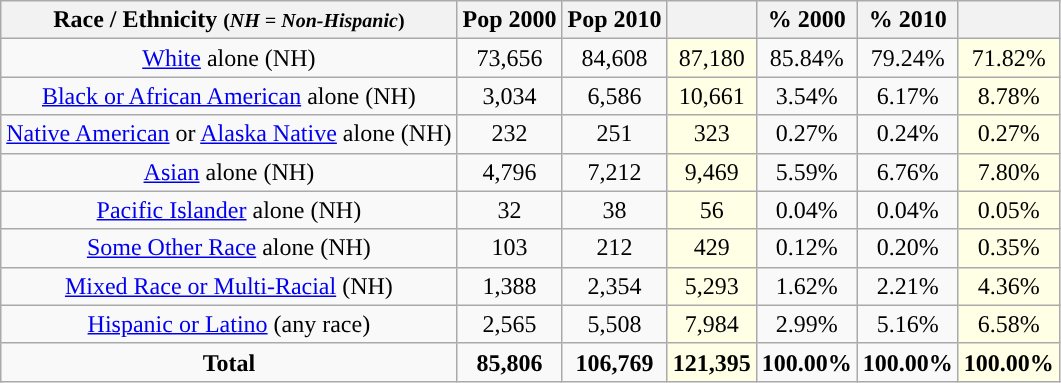<table class="wikitable" style="text-align:center;">
<tr>
<th>Race / Ethnicity <small>(<em>NH = Non-Hispanic</em>)</small></th>
<th>Pop 2000</th>
<th>Pop 2010</th>
<th></th>
<th>% 2000</th>
<th>% 2010</th>
<th></th>
</tr>
<tr>
<td><a href='#'>White</a> alone (NH)</td>
<td>73,656</td>
<td>84,608</td>
<td style='background: #ffffe6;'>87,180</td>
<td>85.84%</td>
<td>79.24%</td>
<td style='background: #ffffe6;'>71.82%</td>
</tr>
<tr>
<td><a href='#'>Black or African American</a> alone (NH)</td>
<td>3,034</td>
<td>6,586</td>
<td style='background: #ffffe6;'>10,661</td>
<td>3.54%</td>
<td>6.17%</td>
<td style='background: #ffffe6;'>8.78%</td>
</tr>
<tr>
<td><a href='#'>Native American</a> or <a href='#'>Alaska Native</a> alone (NH)</td>
<td>232</td>
<td>251</td>
<td style='background: #ffffe6;'>323</td>
<td>0.27%</td>
<td>0.24%</td>
<td style='background: #ffffe6;'>0.27%</td>
</tr>
<tr>
<td><a href='#'>Asian</a> alone (NH)</td>
<td>4,796</td>
<td>7,212</td>
<td style='background: #ffffe6;'>9,469</td>
<td>5.59%</td>
<td>6.76%</td>
<td style='background: #ffffe6;'>7.80%</td>
</tr>
<tr>
<td><a href='#'>Pacific Islander</a> alone (NH)</td>
<td>32</td>
<td>38</td>
<td style='background: #ffffe6;'>56</td>
<td>0.04%</td>
<td>0.04%</td>
<td style='background: #ffffe6;'>0.05%</td>
</tr>
<tr>
<td><a href='#'>Some Other Race</a> alone (NH)</td>
<td>103</td>
<td>212</td>
<td style='background: #ffffe6;'>429</td>
<td>0.12%</td>
<td>0.20%</td>
<td style='background: #ffffe6;'>0.35%</td>
</tr>
<tr>
<td><a href='#'>Mixed Race or Multi-Racial</a> (NH)</td>
<td>1,388</td>
<td>2,354</td>
<td style='background: #ffffe6;'>5,293</td>
<td>1.62%</td>
<td>2.21%</td>
<td style='background: #ffffe6;'>4.36%</td>
</tr>
<tr>
<td><a href='#'>Hispanic or Latino</a> (any race)</td>
<td>2,565</td>
<td>5,508</td>
<td style='background: #ffffe6;'>7,984</td>
<td>2.99%</td>
<td>5.16%</td>
<td style='background: #ffffe6;'>6.58%</td>
</tr>
<tr>
<td><strong>Total</strong></td>
<td><strong>85,806</strong></td>
<td><strong>106,769</strong></td>
<td style='background: #ffffe6;'><strong>121,395</strong></td>
<td><strong>100.00%</strong></td>
<td><strong>100.00%</strong></td>
<td style='background: #ffffe6;'><strong>100.00%</strong></td>
</tr>
</table>
